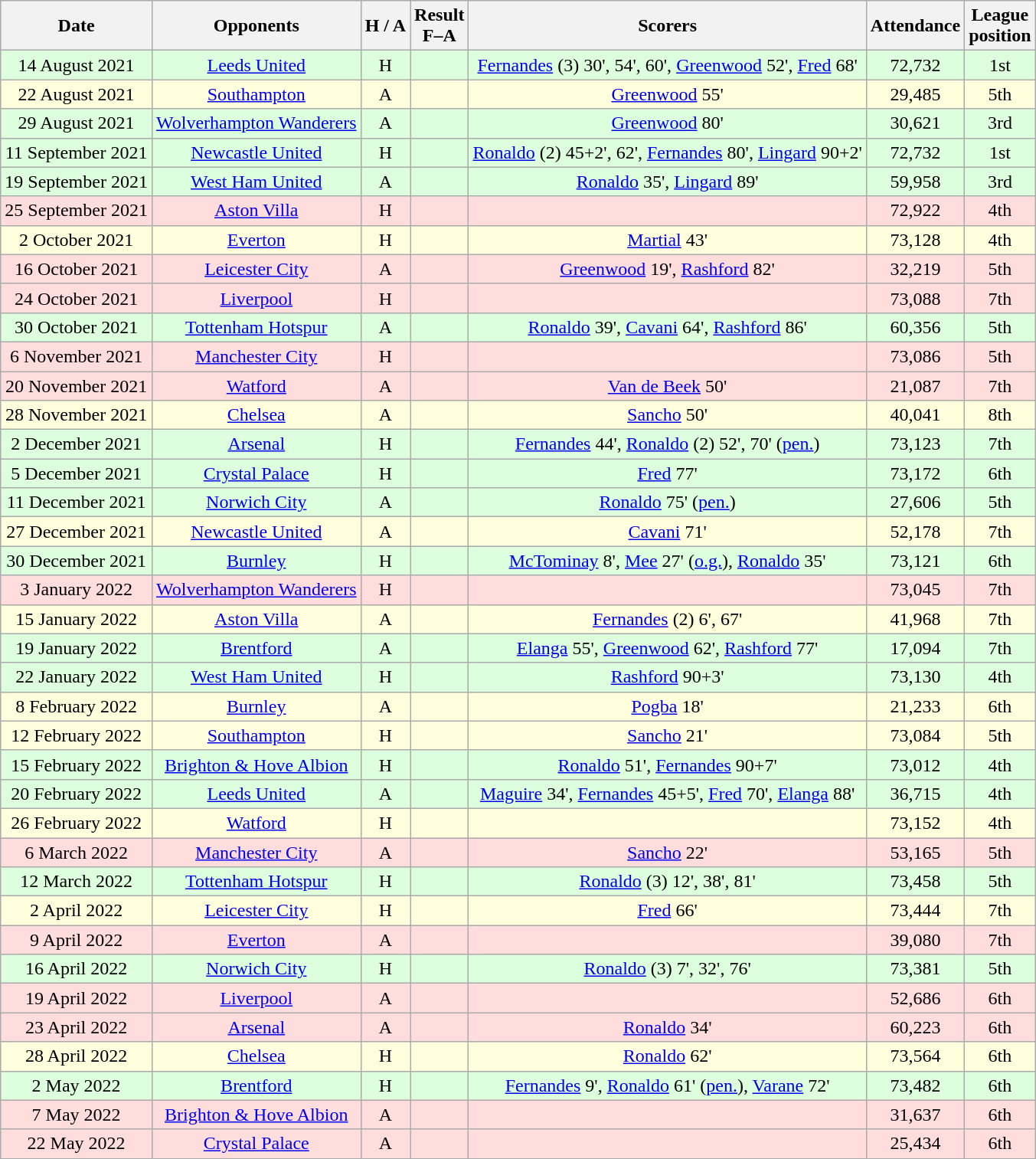<table class="wikitable" style="text-align:center">
<tr>
<th>Date</th>
<th>Opponents</th>
<th>H / A</th>
<th>Result<br>F–A</th>
<th>Scorers</th>
<th>Attendance</th>
<th>League<br>position</th>
</tr>
<tr bgcolor="#ddffdd">
<td>14 August 2021</td>
<td><a href='#'>Leeds United</a></td>
<td>H</td>
<td></td>
<td><a href='#'>Fernandes</a> (3) 30', 54', 60', <a href='#'>Greenwood</a> 52', <a href='#'>Fred</a> 68'</td>
<td>72,732</td>
<td>1st</td>
</tr>
<tr bgcolor="#ffffdd">
<td>22 August 2021</td>
<td><a href='#'>Southampton</a></td>
<td>A</td>
<td></td>
<td><a href='#'>Greenwood</a> 55'</td>
<td>29,485</td>
<td>5th</td>
</tr>
<tr bgcolor="#ddffdd">
<td>29 August 2021</td>
<td><a href='#'>Wolverhampton Wanderers</a></td>
<td>A</td>
<td></td>
<td><a href='#'>Greenwood</a> 80'</td>
<td>30,621</td>
<td>3rd</td>
</tr>
<tr bgcolor="#ddffdd">
<td>11 September 2021</td>
<td><a href='#'>Newcastle United</a></td>
<td>H</td>
<td></td>
<td><a href='#'>Ronaldo</a> (2) 45+2', 62', <a href='#'>Fernandes</a> 80', <a href='#'>Lingard</a> 90+2'</td>
<td>72,732</td>
<td>1st</td>
</tr>
<tr bgcolor="#ddffdd">
<td>19 September 2021</td>
<td><a href='#'>West Ham United</a></td>
<td>A</td>
<td></td>
<td><a href='#'>Ronaldo</a> 35', <a href='#'>Lingard</a> 89'</td>
<td>59,958</td>
<td>3rd</td>
</tr>
<tr bgcolor="#ffdddd">
<td>25 September 2021</td>
<td><a href='#'>Aston Villa</a></td>
<td>H</td>
<td></td>
<td></td>
<td>72,922</td>
<td>4th</td>
</tr>
<tr bgcolor="#ffffdd">
<td>2 October 2021</td>
<td><a href='#'>Everton</a></td>
<td>H</td>
<td></td>
<td><a href='#'>Martial</a> 43'</td>
<td>73,128</td>
<td>4th</td>
</tr>
<tr bgcolor="#ffdddd">
<td>16 October 2021</td>
<td><a href='#'>Leicester City</a></td>
<td>A</td>
<td></td>
<td><a href='#'>Greenwood</a> 19', <a href='#'>Rashford</a> 82'</td>
<td>32,219</td>
<td>5th</td>
</tr>
<tr bgcolor="#ffdddd">
<td>24 October 2021</td>
<td><a href='#'>Liverpool</a></td>
<td>H</td>
<td></td>
<td></td>
<td>73,088</td>
<td>7th</td>
</tr>
<tr bgcolor="#ddffdd">
<td>30 October 2021</td>
<td><a href='#'>Tottenham Hotspur</a></td>
<td>A</td>
<td></td>
<td><a href='#'>Ronaldo</a> 39', <a href='#'>Cavani</a> 64', <a href='#'>Rashford</a> 86'</td>
<td>60,356</td>
<td>5th</td>
</tr>
<tr bgcolor="#ffdddd">
<td>6 November 2021</td>
<td><a href='#'>Manchester City</a></td>
<td>H</td>
<td></td>
<td></td>
<td>73,086</td>
<td>5th</td>
</tr>
<tr bgcolor="#ffdddd">
<td>20 November 2021</td>
<td><a href='#'>Watford</a></td>
<td>A</td>
<td></td>
<td><a href='#'>Van de Beek</a> 50'</td>
<td>21,087</td>
<td>7th</td>
</tr>
<tr bgcolor="#ffffdd">
<td>28 November 2021</td>
<td><a href='#'>Chelsea</a></td>
<td>A</td>
<td></td>
<td><a href='#'>Sancho</a> 50'</td>
<td>40,041</td>
<td>8th</td>
</tr>
<tr bgcolor="#ddffdd">
<td>2 December 2021</td>
<td><a href='#'>Arsenal</a></td>
<td>H</td>
<td></td>
<td><a href='#'>Fernandes</a> 44', <a href='#'>Ronaldo</a> (2) 52', 70' (<a href='#'>pen.</a>)</td>
<td>73,123</td>
<td>7th</td>
</tr>
<tr bgcolor="#ddffdd">
<td>5 December 2021</td>
<td><a href='#'>Crystal Palace</a></td>
<td>H</td>
<td></td>
<td><a href='#'>Fred</a> 77'</td>
<td>73,172</td>
<td>6th</td>
</tr>
<tr bgcolor="#ddffdd">
<td>11 December 2021</td>
<td><a href='#'>Norwich City</a></td>
<td>A</td>
<td></td>
<td><a href='#'>Ronaldo</a> 75' (<a href='#'>pen.</a>)</td>
<td>27,606</td>
<td>5th</td>
</tr>
<tr bgcolor="#ffffdd">
<td>27 December 2021</td>
<td><a href='#'>Newcastle United</a></td>
<td>A</td>
<td></td>
<td><a href='#'>Cavani</a> 71'</td>
<td>52,178</td>
<td>7th</td>
</tr>
<tr bgcolor="#ddffdd">
<td>30 December 2021</td>
<td><a href='#'>Burnley</a></td>
<td>H</td>
<td></td>
<td><a href='#'>McTominay</a> 8', <a href='#'>Mee</a> 27' (<a href='#'>o.g.</a>), <a href='#'>Ronaldo</a> 35'</td>
<td>73,121</td>
<td>6th</td>
</tr>
<tr bgcolor="#ffdddd">
<td>3 January 2022</td>
<td><a href='#'>Wolverhampton Wanderers</a></td>
<td>H</td>
<td></td>
<td></td>
<td>73,045</td>
<td>7th</td>
</tr>
<tr bgcolor="#ffffdd">
<td>15 January 2022</td>
<td><a href='#'>Aston Villa</a></td>
<td>A</td>
<td></td>
<td><a href='#'>Fernandes</a> (2) 6', 67'</td>
<td>41,968</td>
<td>7th</td>
</tr>
<tr bgcolor="#ddffdd">
<td>19 January 2022</td>
<td><a href='#'>Brentford</a></td>
<td>A</td>
<td></td>
<td><a href='#'>Elanga</a> 55', <a href='#'>Greenwood</a> 62', <a href='#'>Rashford</a> 77'</td>
<td>17,094</td>
<td>7th</td>
</tr>
<tr bgcolor="#ddffdd">
<td>22 January 2022</td>
<td><a href='#'>West Ham United</a></td>
<td>H</td>
<td></td>
<td><a href='#'>Rashford</a> 90+3'</td>
<td>73,130</td>
<td>4th</td>
</tr>
<tr bgcolor="#ffffdd">
<td>8 February 2022</td>
<td><a href='#'>Burnley</a></td>
<td>A</td>
<td></td>
<td><a href='#'>Pogba</a> 18'</td>
<td>21,233</td>
<td>6th</td>
</tr>
<tr bgcolor="#ffffdd">
<td>12 February 2022</td>
<td><a href='#'>Southampton</a></td>
<td>H</td>
<td></td>
<td><a href='#'>Sancho</a> 21'</td>
<td>73,084</td>
<td>5th</td>
</tr>
<tr bgcolor="#ddffdd">
<td>15 February 2022</td>
<td><a href='#'>Brighton & Hove Albion</a></td>
<td>H</td>
<td></td>
<td><a href='#'>Ronaldo</a> 51', <a href='#'>Fernandes</a> 90+7'</td>
<td>73,012</td>
<td>4th</td>
</tr>
<tr bgcolor="#ddffdd">
<td>20 February 2022</td>
<td><a href='#'>Leeds United</a></td>
<td>A</td>
<td></td>
<td><a href='#'>Maguire</a> 34', <a href='#'>Fernandes</a> 45+5', <a href='#'>Fred</a> 70', <a href='#'>Elanga</a> 88'</td>
<td>36,715</td>
<td>4th</td>
</tr>
<tr bgcolor="#ffffdd">
<td>26 February 2022</td>
<td><a href='#'>Watford</a></td>
<td>H</td>
<td></td>
<td></td>
<td>73,152</td>
<td>4th</td>
</tr>
<tr bgcolor="#ffdddd">
<td>6 March 2022</td>
<td><a href='#'>Manchester City</a></td>
<td>A</td>
<td></td>
<td><a href='#'>Sancho</a> 22'</td>
<td>53,165</td>
<td>5th</td>
</tr>
<tr bgcolor="#ddffdd">
<td>12 March 2022</td>
<td><a href='#'>Tottenham Hotspur</a></td>
<td>H</td>
<td></td>
<td><a href='#'>Ronaldo</a> (3) 12', 38', 81'</td>
<td>73,458</td>
<td>5th</td>
</tr>
<tr bgcolor="#ffffdd">
<td>2 April 2022</td>
<td><a href='#'>Leicester City</a></td>
<td>H</td>
<td></td>
<td><a href='#'>Fred</a> 66'</td>
<td>73,444</td>
<td>7th</td>
</tr>
<tr bgcolor="#ffdddd">
<td>9 April 2022</td>
<td><a href='#'>Everton</a></td>
<td>A</td>
<td></td>
<td></td>
<td>39,080</td>
<td>7th</td>
</tr>
<tr bgcolor="#ddffdd">
<td>16 April 2022</td>
<td><a href='#'>Norwich City</a></td>
<td>H</td>
<td></td>
<td><a href='#'>Ronaldo</a> (3) 7', 32', 76'</td>
<td>73,381</td>
<td>5th</td>
</tr>
<tr bgcolor="#ffdddd">
<td>19 April 2022</td>
<td><a href='#'>Liverpool</a></td>
<td>A</td>
<td></td>
<td></td>
<td>52,686</td>
<td>6th</td>
</tr>
<tr bgcolor="#ffdddd">
<td>23 April 2022</td>
<td><a href='#'>Arsenal</a></td>
<td>A</td>
<td></td>
<td><a href='#'>Ronaldo</a> 34'</td>
<td>60,223</td>
<td>6th</td>
</tr>
<tr bgcolor="#ffffdd">
<td>28 April 2022</td>
<td><a href='#'>Chelsea</a></td>
<td>H</td>
<td></td>
<td><a href='#'>Ronaldo</a> 62'</td>
<td>73,564</td>
<td>6th</td>
</tr>
<tr bgcolor="#ddffdd">
<td>2 May 2022</td>
<td><a href='#'>Brentford</a></td>
<td>H</td>
<td></td>
<td><a href='#'>Fernandes</a> 9', <a href='#'>Ronaldo</a> 61' (<a href='#'>pen.</a>), <a href='#'>Varane</a> 72'</td>
<td>73,482</td>
<td>6th</td>
</tr>
<tr bgcolor="#ffdddd">
<td>7 May 2022</td>
<td><a href='#'>Brighton & Hove Albion</a></td>
<td>A</td>
<td></td>
<td></td>
<td>31,637</td>
<td>6th</td>
</tr>
<tr bgcolor="#ffdddd">
<td>22 May 2022</td>
<td><a href='#'>Crystal Palace</a></td>
<td>A</td>
<td></td>
<td></td>
<td>25,434</td>
<td>6th</td>
</tr>
</table>
